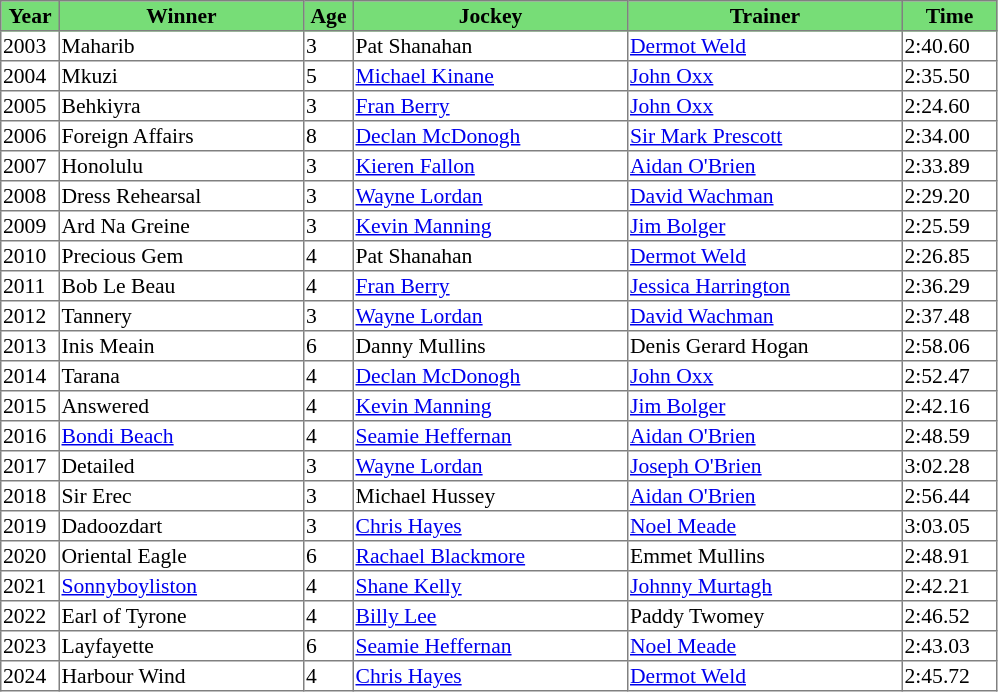<table class = "sortable" | border="1" style="border-collapse: collapse; font-size:90%">
<tr bgcolor="#77dd77" align="center">
<th style="width:36px"><strong>Year</strong></th>
<th style="width:160px"><strong>Winner</strong></th>
<th style="width:30px"><strong>Age</strong></th>
<th style="width:180px"><strong>Jockey</strong></th>
<th style="width:180px"><strong>Trainer</strong></th>
<th style="width:60px"><strong>Time</strong></th>
</tr>
<tr>
<td>2003</td>
<td>Maharib</td>
<td>3</td>
<td>Pat Shanahan</td>
<td><a href='#'>Dermot Weld</a></td>
<td>2:40.60</td>
</tr>
<tr>
<td>2004</td>
<td>Mkuzi</td>
<td>5</td>
<td><a href='#'>Michael Kinane</a></td>
<td><a href='#'>John Oxx</a></td>
<td>2:35.50</td>
</tr>
<tr>
<td>2005</td>
<td>Behkiyra</td>
<td>3</td>
<td><a href='#'>Fran Berry</a></td>
<td><a href='#'>John Oxx</a></td>
<td>2:24.60</td>
</tr>
<tr>
<td>2006</td>
<td>Foreign Affairs</td>
<td>8</td>
<td><a href='#'>Declan McDonogh</a></td>
<td><a href='#'>Sir Mark Prescott</a></td>
<td>2:34.00</td>
</tr>
<tr>
<td>2007</td>
<td>Honolulu</td>
<td>3</td>
<td><a href='#'>Kieren Fallon</a></td>
<td><a href='#'>Aidan O'Brien</a></td>
<td>2:33.89</td>
</tr>
<tr>
<td>2008</td>
<td>Dress Rehearsal</td>
<td>3</td>
<td><a href='#'>Wayne Lordan</a></td>
<td><a href='#'>David Wachman</a></td>
<td>2:29.20</td>
</tr>
<tr>
<td>2009</td>
<td>Ard Na Greine</td>
<td>3</td>
<td><a href='#'>Kevin Manning</a></td>
<td><a href='#'>Jim Bolger</a></td>
<td>2:25.59</td>
</tr>
<tr>
<td>2010</td>
<td>Precious Gem</td>
<td>4</td>
<td>Pat Shanahan</td>
<td><a href='#'>Dermot Weld</a></td>
<td>2:26.85</td>
</tr>
<tr>
<td>2011</td>
<td>Bob Le Beau</td>
<td>4</td>
<td><a href='#'>Fran Berry</a></td>
<td><a href='#'>Jessica Harrington</a></td>
<td>2:36.29</td>
</tr>
<tr>
<td>2012</td>
<td>Tannery</td>
<td>3</td>
<td><a href='#'>Wayne Lordan</a></td>
<td><a href='#'>David Wachman</a></td>
<td>2:37.48</td>
</tr>
<tr>
<td>2013</td>
<td>Inis Meain</td>
<td>6</td>
<td>Danny Mullins</td>
<td>Denis Gerard Hogan</td>
<td>2:58.06</td>
</tr>
<tr>
<td>2014</td>
<td>Tarana</td>
<td>4</td>
<td><a href='#'>Declan McDonogh</a></td>
<td><a href='#'>John Oxx</a></td>
<td>2:52.47</td>
</tr>
<tr>
<td>2015</td>
<td>Answered</td>
<td>4</td>
<td><a href='#'>Kevin Manning</a></td>
<td><a href='#'>Jim Bolger</a></td>
<td>2:42.16</td>
</tr>
<tr>
<td>2016</td>
<td><a href='#'>Bondi Beach</a></td>
<td>4</td>
<td><a href='#'>Seamie Heffernan</a></td>
<td><a href='#'>Aidan O'Brien</a></td>
<td>2:48.59</td>
</tr>
<tr>
<td>2017</td>
<td>Detailed</td>
<td>3</td>
<td><a href='#'>Wayne Lordan</a></td>
<td><a href='#'>Joseph O'Brien</a></td>
<td>3:02.28</td>
</tr>
<tr>
<td>2018</td>
<td>Sir Erec</td>
<td>3</td>
<td>Michael Hussey</td>
<td><a href='#'>Aidan O'Brien</a></td>
<td>2:56.44</td>
</tr>
<tr>
<td>2019</td>
<td>Dadoozdart</td>
<td>3</td>
<td><a href='#'>Chris Hayes</a></td>
<td><a href='#'>Noel Meade</a></td>
<td>3:03.05</td>
</tr>
<tr>
<td>2020</td>
<td>Oriental Eagle</td>
<td>6</td>
<td><a href='#'>Rachael Blackmore</a></td>
<td>Emmet Mullins</td>
<td>2:48.91</td>
</tr>
<tr>
<td>2021</td>
<td><a href='#'>Sonnyboyliston</a></td>
<td>4</td>
<td><a href='#'>Shane Kelly</a></td>
<td><a href='#'>Johnny Murtagh</a></td>
<td>2:42.21</td>
</tr>
<tr>
<td>2022</td>
<td>Earl of Tyrone</td>
<td>4</td>
<td><a href='#'>Billy Lee</a></td>
<td>Paddy Twomey</td>
<td>2:46.52</td>
</tr>
<tr>
<td>2023</td>
<td>Layfayette</td>
<td>6</td>
<td><a href='#'>Seamie Heffernan</a></td>
<td><a href='#'>Noel Meade</a></td>
<td>2:43.03</td>
</tr>
<tr>
<td>2024</td>
<td>Harbour Wind</td>
<td>4</td>
<td><a href='#'>Chris Hayes</a></td>
<td><a href='#'>Dermot Weld</a></td>
<td>2:45.72</td>
</tr>
</table>
